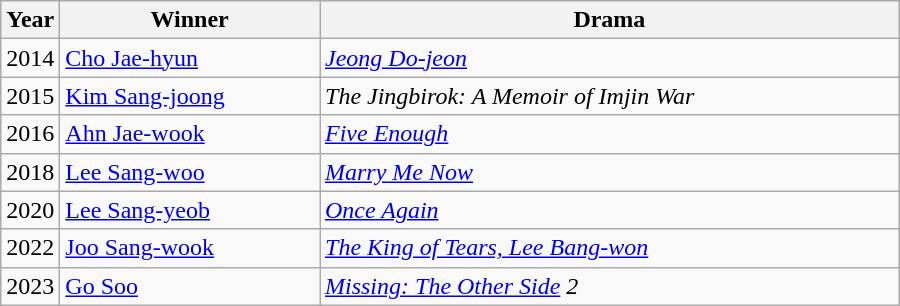<table class="wikitable" style="width:600px">
<tr>
<th width=10>Year</th>
<th>Winner</th>
<th>Drama</th>
</tr>
<tr>
<td>2014</td>
<td><a href='#'>Cho Jae-hyun</a></td>
<td><em><a href='#'>Jeong Do-jeon</a></em></td>
</tr>
<tr>
<td>2015</td>
<td><a href='#'>Kim Sang-joong</a></td>
<td><em>The Jingbirok: A Memoir of Imjin War</em></td>
</tr>
<tr>
<td>2016</td>
<td><a href='#'>Ahn Jae-wook</a></td>
<td><em><a href='#'>Five Enough</a></em></td>
</tr>
<tr>
<td>2018</td>
<td><a href='#'>Lee Sang-woo</a></td>
<td><em><a href='#'>Marry Me Now</a></em></td>
</tr>
<tr>
<td>2020</td>
<td><a href='#'>Lee Sang-yeob</a></td>
<td><em><a href='#'>Once Again</a></em></td>
</tr>
<tr>
<td>2022</td>
<td><a href='#'>Joo Sang-wook</a></td>
<td><em><a href='#'>The King of Tears, Lee Bang-won</a></em></td>
</tr>
<tr>
<td>2023</td>
<td><a href='#'>Go Soo</a></td>
<td><em><a href='#'>Missing: The Other Side</a> 2</em></td>
</tr>
</table>
